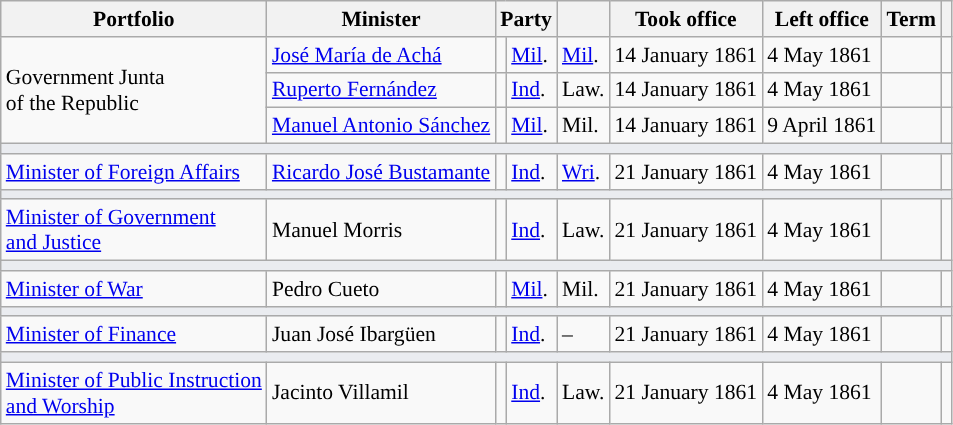<table class="wikitable" style="font-size: 90%;">
<tr>
<th>Portfolio</th>
<th>Minister</th>
<th colspan="2">Party</th>
<th></th>
<th>Took office</th>
<th>Left office</th>
<th>Term</th>
<th></th>
</tr>
<tr>
<td rowspan=3>Government Junta<br>of the Republic</td>
<td><a href='#'>José María de Achá</a></td>
<td style="background-color:"></td>
<td><a href='#'>Mil</a>.</td>
<td><a href='#'>Mil</a>.</td>
<td>14 January 1861</td>
<td>4 May 1861</td>
<td></td>
<td></td>
</tr>
<tr>
<td><a href='#'>Ruperto Fernández</a></td>
<td style="background-color:"></td>
<td><a href='#'>Ind</a>.</td>
<td>Law.</td>
<td>14 January 1861</td>
<td>4 May 1861</td>
<td></td>
<td></td>
</tr>
<tr>
<td><a href='#'>Manuel Antonio Sánchez</a></td>
<td style="background-color:"></td>
<td><a href='#'>Mil</a>.</td>
<td>Mil.</td>
<td>14 January 1861</td>
<td>9 April 1861</td>
<td></td>
<td></td>
</tr>
<tr>
<td colspan="9" bgcolor="#EAECF0"></td>
</tr>
<tr>
<td><a href='#'>Minister of Foreign Affairs</a></td>
<td><a href='#'>Ricardo José Bustamante</a></td>
<td style="background-color:"></td>
<td><a href='#'>Ind</a>.</td>
<td><a href='#'>Wri</a>.</td>
<td>21 January 1861</td>
<td>4 May 1861</td>
<td></td>
<td></td>
</tr>
<tr>
<td colspan="9" bgcolor="#EAECF0"></td>
</tr>
<tr>
<td><a href='#'>Minister of Government<br>and Justice</a></td>
<td>Manuel Morris</td>
<td style="background-color:"></td>
<td><a href='#'>Ind</a>.</td>
<td>Law.</td>
<td>21 January 1861</td>
<td>4 May 1861</td>
<td></td>
<td></td>
</tr>
<tr>
<td colspan="9" bgcolor="#EAECF0"></td>
</tr>
<tr>
<td><a href='#'>Minister of War</a></td>
<td>Pedro Cueto</td>
<td style="background-color:"></td>
<td><a href='#'>Mil</a>.</td>
<td>Mil.</td>
<td>21 January 1861</td>
<td>4 May 1861</td>
<td></td>
<td></td>
</tr>
<tr>
<td colspan="9" bgcolor="#EAECF0"></td>
</tr>
<tr>
<td><a href='#'>Minister of Finance</a></td>
<td>Juan José Ibargüen</td>
<td style="background-color:"></td>
<td><a href='#'>Ind</a>.</td>
<td>–</td>
<td>21 January 1861</td>
<td>4 May 1861</td>
<td></td>
<td></td>
</tr>
<tr>
<td colspan="9" bgcolor="#EAECF0"></td>
</tr>
<tr>
<td><a href='#'>Minister of Public Instruction<br>and Worship</a></td>
<td>Jacinto Villamil</td>
<td style="background-color:"></td>
<td><a href='#'>Ind</a>.</td>
<td>Law.</td>
<td>21 January 1861</td>
<td>4 May 1861</td>
<td></td>
<td></td>
</tr>
</table>
